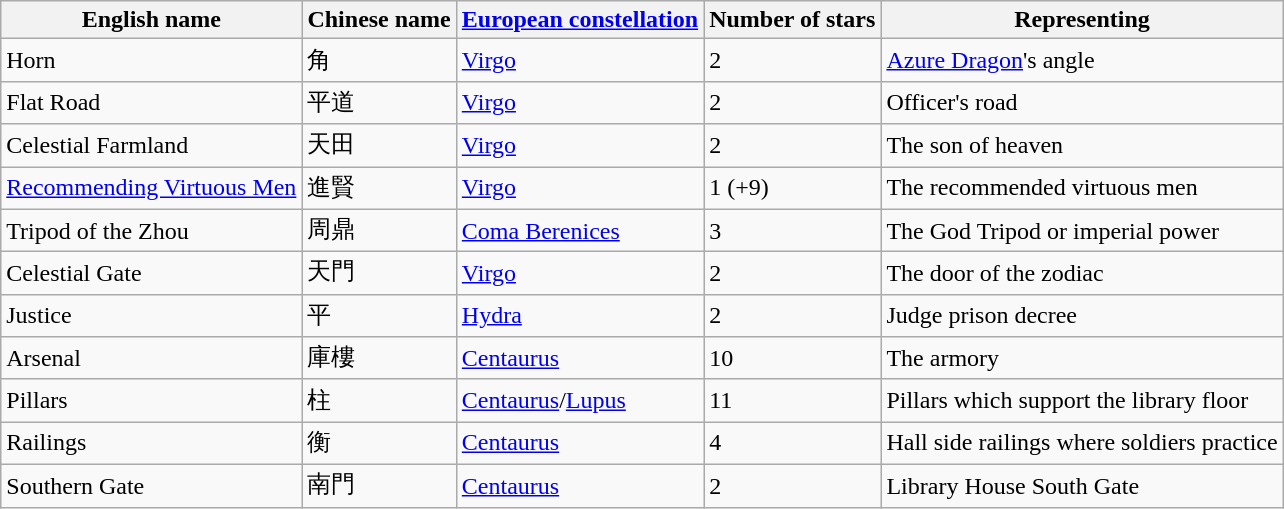<table class="wikitable sortable">
<tr>
<th>English name</th>
<th>Chinese name</th>
<th><a href='#'>European constellation</a></th>
<th>Number of stars</th>
<th>Representing</th>
</tr>
<tr>
<td>Horn</td>
<td>角</td>
<td><a href='#'>Virgo</a></td>
<td>2</td>
<td><a href='#'>Azure Dragon</a>'s angle</td>
</tr>
<tr>
<td>Flat Road</td>
<td>平道</td>
<td><a href='#'>Virgo</a></td>
<td>2</td>
<td>Officer's road</td>
</tr>
<tr>
<td>Celestial Farmland</td>
<td>天田</td>
<td><a href='#'>Virgo</a></td>
<td>2</td>
<td>The son of heaven</td>
</tr>
<tr>
<td><a href='#'>Recommending Virtuous Men</a></td>
<td>進賢</td>
<td><a href='#'>Virgo</a></td>
<td>1 (+9)</td>
<td>The recommended virtuous men</td>
</tr>
<tr>
<td>Tripod of the Zhou</td>
<td>周鼎</td>
<td><a href='#'>Coma Berenices</a></td>
<td>3</td>
<td>The God Tripod or imperial power</td>
</tr>
<tr>
<td>Celestial Gate</td>
<td>天門</td>
<td><a href='#'>Virgo</a></td>
<td>2</td>
<td>The door of the zodiac</td>
</tr>
<tr>
<td>Justice</td>
<td>平</td>
<td><a href='#'>Hydra</a></td>
<td>2</td>
<td>Judge prison decree</td>
</tr>
<tr>
<td>Arsenal</td>
<td>庫樓</td>
<td><a href='#'>Centaurus</a></td>
<td>10</td>
<td>The armory</td>
</tr>
<tr>
<td>Pillars</td>
<td>柱</td>
<td><a href='#'>Centaurus</a>/<a href='#'>Lupus</a></td>
<td>11</td>
<td>Pillars which support the library floor</td>
</tr>
<tr>
<td>Railings</td>
<td>衡</td>
<td><a href='#'>Centaurus</a></td>
<td>4</td>
<td>Hall side railings where soldiers practice</td>
</tr>
<tr>
<td>Southern Gate</td>
<td>南門</td>
<td><a href='#'>Centaurus</a></td>
<td>2</td>
<td>Library House South Gate</td>
</tr>
</table>
